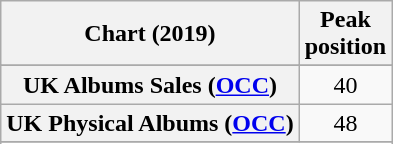<table class="wikitable sortable plainrowheaders" style="text-align:center">
<tr>
<th scope="col">Chart (2019)</th>
<th scope="col">Peak<br>position</th>
</tr>
<tr>
</tr>
<tr>
</tr>
<tr>
<th scope="row">UK Albums Sales (<a href='#'>OCC</a>)</th>
<td>40</td>
</tr>
<tr>
<th scope="row">UK Physical Albums (<a href='#'>OCC</a>)</th>
<td>48</td>
</tr>
<tr>
</tr>
<tr>
</tr>
<tr>
</tr>
<tr>
</tr>
<tr>
</tr>
</table>
